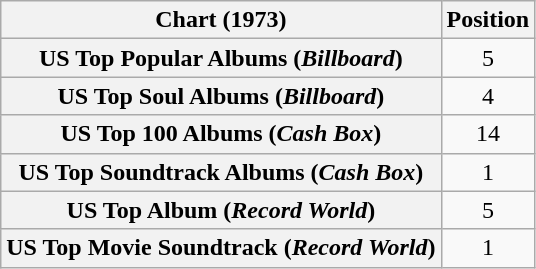<table class="wikitable sortable plainrowheaders" style="text-align:center">
<tr>
<th scope="col">Chart (1973)</th>
<th scope="col">Position</th>
</tr>
<tr>
<th scope="row">US Top Popular Albums (<em>Billboard</em>)</th>
<td>5</td>
</tr>
<tr>
<th scope="row">US Top Soul Albums (<em>Billboard</em>)</th>
<td>4</td>
</tr>
<tr>
<th scope="row">US Top 100 Albums (<em>Cash Box</em>)</th>
<td>14</td>
</tr>
<tr>
<th scope="row">US Top Soundtrack Albums (<em>Cash Box</em>)</th>
<td>1</td>
</tr>
<tr>
<th scope="row">US Top Album (<em>Record World</em>)</th>
<td>5</td>
</tr>
<tr>
<th scope="row">US Top Movie Soundtrack (<em>Record World</em>)</th>
<td>1</td>
</tr>
</table>
